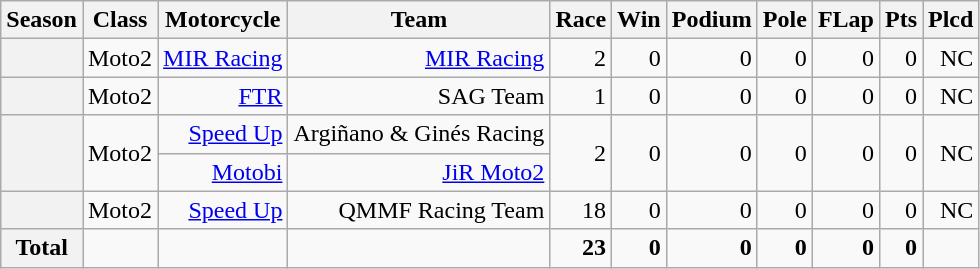<table class="wikitable" style=text-align:right>
<tr>
<th>Season</th>
<th>Class</th>
<th>Motorcycle</th>
<th>Team</th>
<th>Race</th>
<th>Win</th>
<th>Podium</th>
<th>Pole</th>
<th>FLap</th>
<th>Pts</th>
<th>Plcd</th>
</tr>
<tr>
<th></th>
<td>Moto2</td>
<td><a href='#'>MIR Racing</a></td>
<td><a href='#'>MIR Racing</a></td>
<td>2</td>
<td>0</td>
<td>0</td>
<td>0</td>
<td>0</td>
<td>0</td>
<td>NC</td>
</tr>
<tr>
<th></th>
<td>Moto2</td>
<td><a href='#'>FTR</a></td>
<td>SAG Team</td>
<td>1</td>
<td>0</td>
<td>0</td>
<td>0</td>
<td>0</td>
<td>0</td>
<td>NC</td>
</tr>
<tr>
<th rowspan=2></th>
<td rowspan=2>Moto2</td>
<td><a href='#'>Speed Up</a></td>
<td>Argiñano & Ginés Racing</td>
<td rowspan=2>2</td>
<td rowspan=2>0</td>
<td rowspan=2>0</td>
<td rowspan=2>0</td>
<td rowspan=2>0</td>
<td rowspan=2>0</td>
<td rowspan=2>NC</td>
</tr>
<tr>
<td><a href='#'>Motobi</a></td>
<td><a href='#'>JiR Moto2</a></td>
</tr>
<tr>
<th></th>
<td>Moto2</td>
<td><a href='#'>Speed Up</a></td>
<td>QMMF Racing Team</td>
<td>18</td>
<td>0</td>
<td>0</td>
<td>0</td>
<td>0</td>
<td>0</td>
<td>NC</td>
</tr>
<tr>
<th>Total</th>
<td></td>
<td></td>
<td></td>
<td><strong>23</strong></td>
<td><strong>0</strong></td>
<td><strong>0</strong></td>
<td><strong>0</strong></td>
<td><strong>0</strong></td>
<td><strong>0</strong></td>
<td></td>
</tr>
</table>
